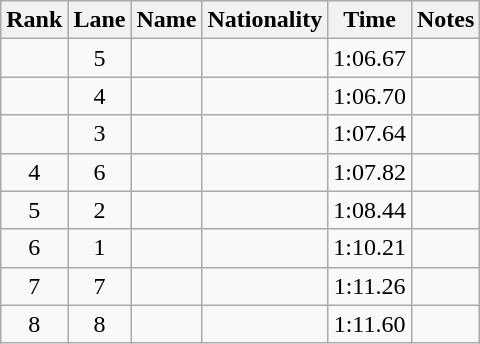<table class="wikitable sortable" style="text-align:center">
<tr>
<th>Rank</th>
<th>Lane</th>
<th>Name</th>
<th>Nationality</th>
<th>Time</th>
<th>Notes</th>
</tr>
<tr>
<td></td>
<td>5</td>
<td align=left></td>
<td align=left></td>
<td>1:06.67</td>
<td></td>
</tr>
<tr>
<td></td>
<td>4</td>
<td align=left></td>
<td align=left></td>
<td>1:06.70</td>
<td></td>
</tr>
<tr>
<td></td>
<td>3</td>
<td align=left></td>
<td align=left></td>
<td>1:07.64</td>
<td></td>
</tr>
<tr>
<td>4</td>
<td>6</td>
<td align=left></td>
<td align=left></td>
<td>1:07.82</td>
<td></td>
</tr>
<tr>
<td>5</td>
<td>2</td>
<td align=left></td>
<td align=left></td>
<td>1:08.44</td>
<td></td>
</tr>
<tr>
<td>6</td>
<td>1</td>
<td align=left></td>
<td align=left></td>
<td>1:10.21</td>
<td></td>
</tr>
<tr>
<td>7</td>
<td>7</td>
<td align=left></td>
<td align=left></td>
<td>1:11.26</td>
<td></td>
</tr>
<tr>
<td>8</td>
<td>8</td>
<td align=left></td>
<td align=left></td>
<td>1:11.60</td>
<td></td>
</tr>
</table>
